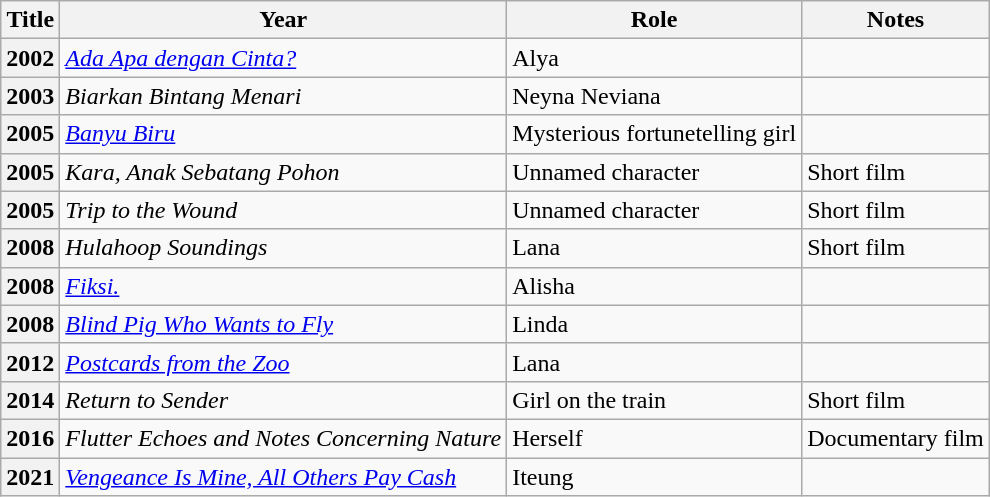<table class="wikitable sortable plainrowheaders">
<tr>
<th scope="col">Title</th>
<th>Year</th>
<th scope="col">Role</th>
<th>Notes</th>
</tr>
<tr>
<th>2002</th>
<td><em><a href='#'>Ada Apa dengan Cinta?</a></em></td>
<td>Alya</td>
<td></td>
</tr>
<tr>
<th>2003</th>
<td><em>Biarkan Bintang Menari</em></td>
<td>Neyna Neviana</td>
<td></td>
</tr>
<tr>
<th>2005</th>
<td><em><a href='#'>Banyu Biru</a></em></td>
<td>Mysterious fortunetelling girl</td>
<td></td>
</tr>
<tr>
<th>2005</th>
<td><em>Kara, Anak Sebatang Pohon</em></td>
<td>Unnamed character</td>
<td>Short film</td>
</tr>
<tr>
<th>2005</th>
<td><em>Trip to the Wound</em></td>
<td>Unnamed character</td>
<td>Short film</td>
</tr>
<tr>
<th>2008</th>
<td><em>Hulahoop Soundings</em></td>
<td>Lana</td>
<td>Short film</td>
</tr>
<tr>
<th>2008</th>
<td><em><a href='#'>Fiksi.</a></em></td>
<td>Alisha</td>
<td></td>
</tr>
<tr>
<th>2008</th>
<td><em><a href='#'>Blind Pig Who Wants to Fly</a></em></td>
<td>Linda</td>
<td></td>
</tr>
<tr>
<th>2012</th>
<td><em><a href='#'>Postcards from the Zoo</a></em></td>
<td>Lana</td>
<td></td>
</tr>
<tr>
<th>2014</th>
<td><em>Return to Sender</em></td>
<td>Girl on the train</td>
<td>Short film</td>
</tr>
<tr>
<th>2016</th>
<td><em>Flutter Echoes and Notes Concerning Nature</em></td>
<td>Herself</td>
<td>Documentary film</td>
</tr>
<tr>
<th>2021</th>
<td><em><a href='#'>Vengeance Is Mine, All Others Pay Cash</a></em></td>
<td>Iteung</td>
<td></td>
</tr>
</table>
